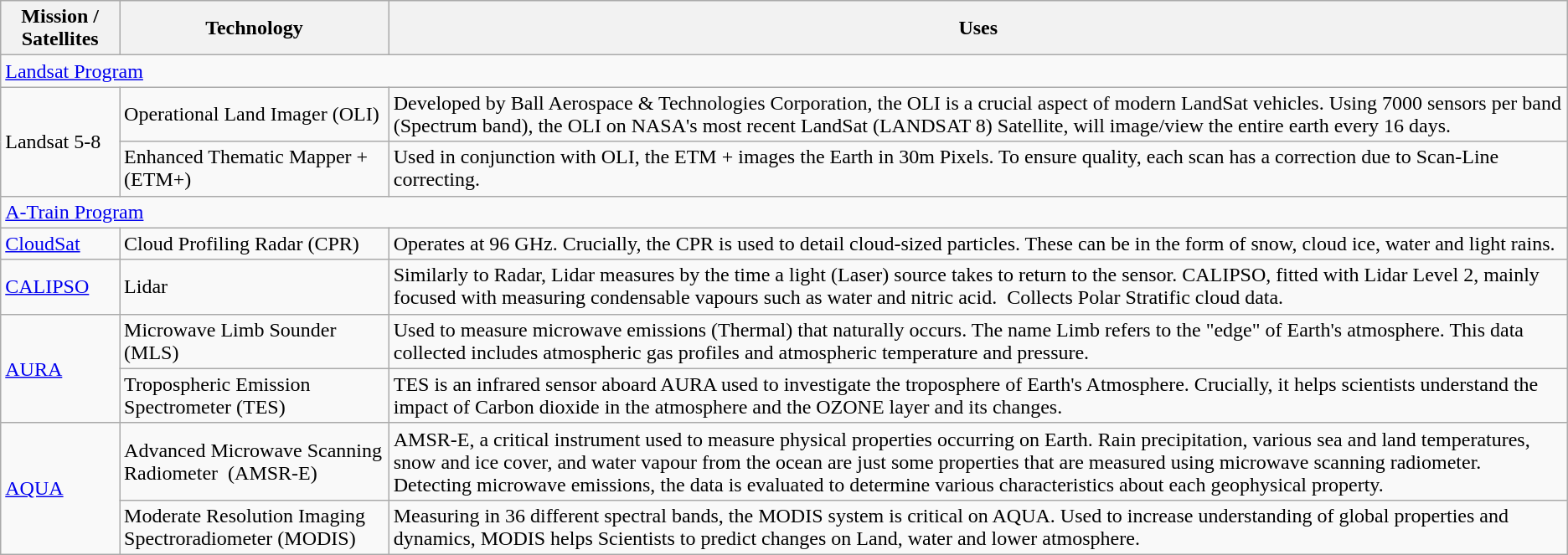<table class="wikitable">
<tr>
<th>Mission / Satellites</th>
<th>Technology</th>
<th>Uses</th>
</tr>
<tr>
<td colspan="3"><a href='#'>Landsat Program</a></td>
</tr>
<tr>
<td rowspan="2">Landsat 5-8</td>
<td>Operational Land Imager (OLI) </td>
<td>Developed by Ball Aerospace & Technologies Corporation, the OLI is a crucial aspect of modern LandSat vehicles. Using 7000 sensors per band (Spectrum band), the OLI on NASA's most recent LandSat (LANDSAT 8) Satellite, will image/view the entire earth every 16 days.</td>
</tr>
<tr>
<td>Enhanced Thematic Mapper + (ETM+) </td>
<td>Used in conjunction with OLI, the ETM + images the Earth in 30m Pixels. To ensure quality, each scan has a correction due to Scan-Line correcting.</td>
</tr>
<tr>
<td colspan="3"><a href='#'>A-Train Program</a></td>
</tr>
<tr>
<td><a href='#'>CloudSat</a></td>
<td>Cloud Profiling Radar (CPR) </td>
<td>Operates at 96 GHz. Crucially, the CPR is used to detail cloud-sized particles. These can be in the form of snow, cloud ice, water and light rains.</td>
</tr>
<tr>
<td><a href='#'>CALIPSO</a></td>
<td>Lidar </td>
<td>Similarly to Radar, Lidar measures by the time a light (Laser) source takes to return to the sensor. CALIPSO, fitted with Lidar Level 2, mainly focused with measuring condensable vapours such as water and nitric acid.  Collects Polar Stratific cloud data.</td>
</tr>
<tr>
<td rowspan="2"><a href='#'>AURA</a></td>
<td>Microwave Limb Sounder (MLS) </td>
<td>Used to measure microwave emissions (Thermal) that naturally occurs. The name Limb refers to the "edge" of Earth's atmosphere. This data collected includes atmospheric gas profiles and atmospheric temperature and pressure.</td>
</tr>
<tr>
<td>Tropospheric Emission Spectrometer (TES) </td>
<td>TES is an infrared sensor aboard AURA used to investigate the troposphere of Earth's Atmosphere. Crucially, it helps scientists understand the impact of Carbon dioxide in the atmosphere and the OZONE layer and its changes.</td>
</tr>
<tr>
<td rowspan="2"><a href='#'>AQUA</a></td>
<td>Advanced Microwave Scanning Radiometer  (AMSR-E) </td>
<td>AMSR-E, a critical instrument used to measure physical properties occurring on Earth. Rain precipitation, various sea and land temperatures, snow and ice cover, and water vapour from the ocean are just some properties that are measured using microwave scanning radiometer. Detecting microwave emissions, the data is evaluated to determine various characteristics about each geophysical property.</td>
</tr>
<tr>
<td>Moderate Resolution Imaging Spectroradiometer (MODIS) </td>
<td>Measuring in 36 different spectral bands, the MODIS system is critical on AQUA. Used to increase understanding of global properties and dynamics, MODIS helps Scientists to predict changes on Land, water and lower atmosphere.</td>
</tr>
</table>
